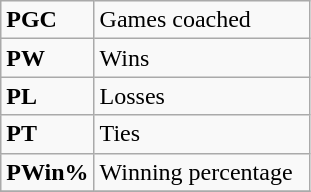<table class="wikitable">
<tr>
<td><strong>PGC</strong></td>
<td>Games coached</td>
</tr>
<tr>
<td><strong>PW</strong></td>
<td>Wins</td>
</tr>
<tr>
<td><strong>PL</strong></td>
<td>Losses</td>
</tr>
<tr>
<td><strong>PT</strong></td>
<td>Ties</td>
</tr>
<tr>
<td><strong>PWin%</strong></td>
<td>Winning percentage  </td>
</tr>
<tr>
</tr>
</table>
